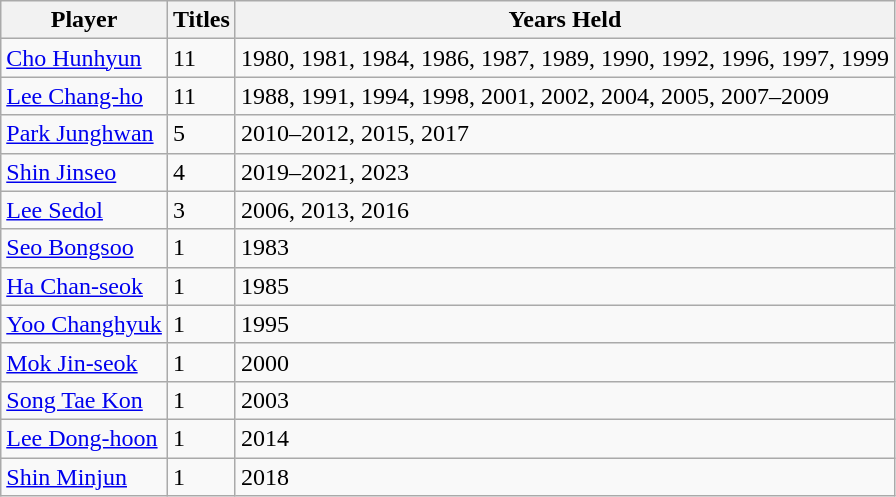<table class="wikitable">
<tr>
<th>Player</th>
<th>Titles</th>
<th>Years Held</th>
</tr>
<tr>
<td><a href='#'>Cho Hunhyun</a></td>
<td>11</td>
<td>1980, 1981, 1984, 1986, 1987, 1989, 1990, 1992, 1996, 1997, 1999</td>
</tr>
<tr>
<td><a href='#'>Lee Chang-ho</a></td>
<td>11</td>
<td>1988, 1991, 1994, 1998, 2001, 2002, 2004, 2005, 2007–2009</td>
</tr>
<tr>
<td><a href='#'>Park Junghwan</a></td>
<td>5</td>
<td>2010–2012, 2015, 2017</td>
</tr>
<tr>
<td><a href='#'>Shin Jinseo</a></td>
<td>4</td>
<td>2019–2021, 2023</td>
</tr>
<tr>
<td><a href='#'>Lee Sedol</a></td>
<td>3</td>
<td>2006, 2013, 2016</td>
</tr>
<tr>
<td><a href='#'>Seo Bongsoo</a></td>
<td>1</td>
<td>1983</td>
</tr>
<tr>
<td><a href='#'>Ha Chan-seok</a></td>
<td>1</td>
<td>1985</td>
</tr>
<tr>
<td><a href='#'>Yoo Changhyuk</a></td>
<td>1</td>
<td>1995</td>
</tr>
<tr>
<td><a href='#'>Mok Jin-seok</a></td>
<td>1</td>
<td>2000</td>
</tr>
<tr>
<td><a href='#'>Song Tae Kon</a></td>
<td>1</td>
<td>2003</td>
</tr>
<tr>
<td><a href='#'>Lee Dong-hoon</a></td>
<td>1</td>
<td>2014</td>
</tr>
<tr>
<td><a href='#'>Shin Minjun</a></td>
<td>1</td>
<td>2018</td>
</tr>
</table>
